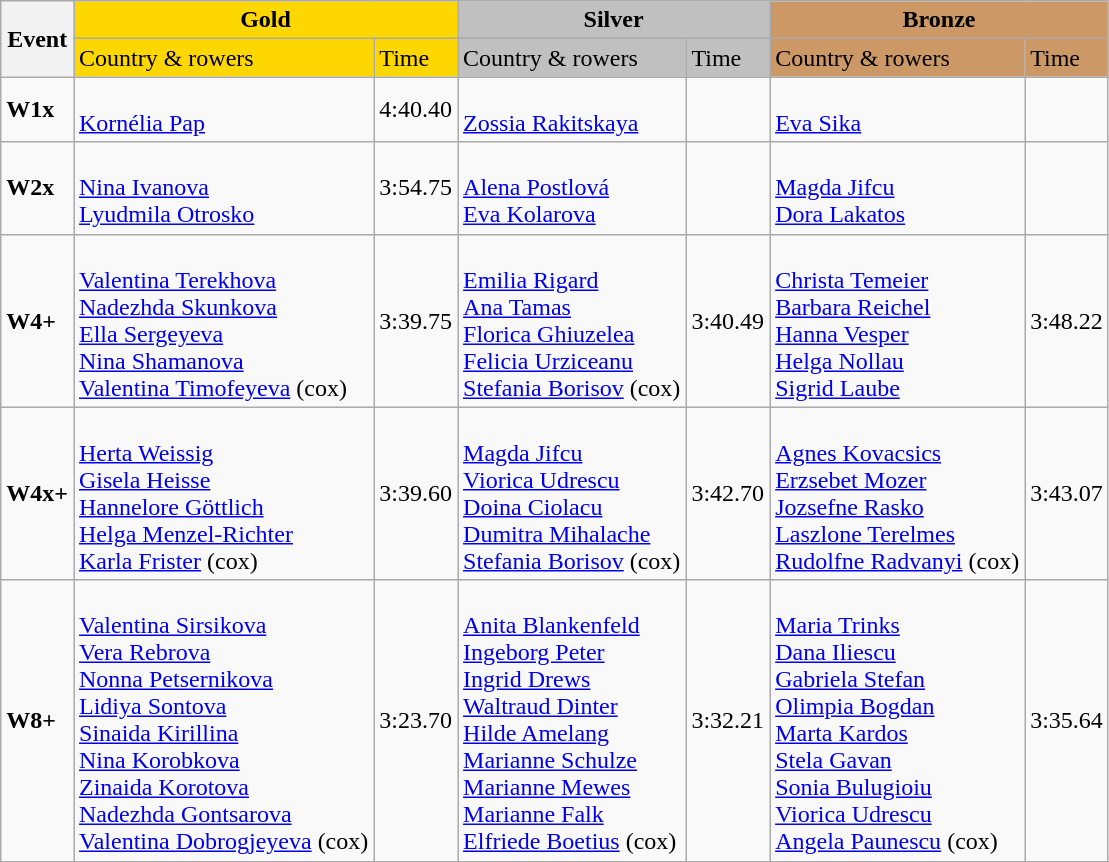<table class="wikitable">
<tr>
<th rowspan="2">Event</th>
<th colspan="2" style="background:gold;">Gold</th>
<th colspan="2" style="background:silver;">Silver</th>
<th colspan="2" style="background:#c96;">Bronze</th>
</tr>
<tr>
<td style="background:gold;">Country & rowers</td>
<td style="background:gold;">Time</td>
<td style="background:silver;">Country & rowers</td>
<td style="background:silver;">Time</td>
<td style="background:#c96;">Country & rowers</td>
<td style="background:#c96;">Time</td>
</tr>
<tr>
<td><strong>W1x</strong></td>
<td> <br> <a href='#'>Kornélia Pap</a></td>
<td>4:40.40</td>
<td> <br> <a href='#'>Zossia Rakitskaya</a></td>
<td></td>
<td> <br> <a href='#'>Eva Sika</a></td>
<td></td>
</tr>
<tr>
<td><strong>W2x</strong></td>
<td> <br> <a href='#'>Nina Ivanova</a> <br> <a href='#'>Lyudmila Otrosko</a></td>
<td>3:54.75</td>
<td> <br> <a href='#'>Alena Postlová</a> <br> <a href='#'>Eva Kolarova</a></td>
<td></td>
<td> <br> <a href='#'>Magda Jifcu</a> <br> <a href='#'>Dora Lakatos</a></td>
<td></td>
</tr>
<tr>
<td><strong> W4+</strong></td>
<td> <br> <a href='#'>Valentina Terekhova</a> <br> <a href='#'>Nadezhda Skunkova</a> <br> <a href='#'>Ella Sergeyeva</a> <br> <a href='#'>Nina Shamanova</a> <br> <a href='#'>Valentina Timofeyeva</a> (cox)</td>
<td>3:39.75</td>
<td> <br> <a href='#'>Emilia Rigard</a> <br> <a href='#'>Ana Tamas</a> <br> <a href='#'>Florica Ghiuzelea</a> <br> <a href='#'>Felicia Urziceanu</a> <br> <a href='#'>Stefania Borisov</a> (cox)</td>
<td>3:40.49</td>
<td> <br> <a href='#'>Christa Temeier</a> <br> <a href='#'>Barbara Reichel</a> <br> <a href='#'>Hanna Vesper</a> <br> <a href='#'>Helga Nollau</a> <br> <a href='#'>Sigrid Laube</a></td>
<td>3:48.22</td>
</tr>
<tr>
<td><strong>W4x+</strong></td>
<td> <br> <a href='#'>Herta Weissig</a> <br> <a href='#'>Gisela Heisse</a> <br> <a href='#'>Hannelore Göttlich</a> <br> <a href='#'>Helga Menzel-Richter</a> <br> <a href='#'>Karla Frister</a> (cox)</td>
<td>3:39.60</td>
<td> <br> <a href='#'>Magda Jifcu</a> <br> <a href='#'>Viorica Udrescu</a> <br> <a href='#'>Doina Ciolacu</a> <br> <a href='#'>Dumitra Mihalache</a> <br> <a href='#'>Stefania Borisov</a> (cox)</td>
<td>3:42.70</td>
<td> <br> <a href='#'>Agnes Kovacsics</a> <br> <a href='#'>Erzsebet Mozer</a> <br> <a href='#'>Jozsefne Rasko</a> <br> <a href='#'>Laszlone Terelmes</a> <br> <a href='#'>Rudolfne Radvanyi</a> (cox)</td>
<td>3:43.07</td>
</tr>
<tr>
<td><strong>W8+</strong></td>
<td> <br> <a href='#'>Valentina Sirsikova</a> <br> <a href='#'>Vera Rebrova</a> <br> <a href='#'>Nonna Petsernikova</a> <br> <a href='#'>Lidiya Sontova</a> <br> <a href='#'>Sinaida Kirillina</a> <br> <a href='#'>Nina Korobkova</a> <br> <a href='#'>Zinaida Korotova</a> <br> <a href='#'>Nadezhda Gontsarova</a> <br> <a href='#'>Valentina Dobrogjeyeva</a> (cox)</td>
<td>3:23.70</td>
<td> <br> <a href='#'>Anita Blankenfeld</a> <br> <a href='#'>Ingeborg Peter</a> <br> <a href='#'>Ingrid Drews</a> <br> <a href='#'>Waltraud Dinter</a> <br> <a href='#'>Hilde Amelang</a> <br> <a href='#'>Marianne Schulze</a> <br> <a href='#'>Marianne Mewes</a> <br> <a href='#'>Marianne Falk</a> <br> <a href='#'>Elfriede Boetius</a> (cox)</td>
<td>3:32.21</td>
<td> <br> <a href='#'>Maria Trinks</a> <br> <a href='#'>Dana Iliescu</a> <br> <a href='#'>Gabriela Stefan</a> <br> <a href='#'>Olimpia Bogdan</a> <br> <a href='#'>Marta Kardos</a> <br> <a href='#'>Stela Gavan</a> <br> <a href='#'>Sonia Bulugioiu</a> <br> <a href='#'>Viorica Udrescu</a> <br> <a href='#'>Angela Paunescu</a> (cox)</td>
<td>3:35.64</td>
</tr>
</table>
